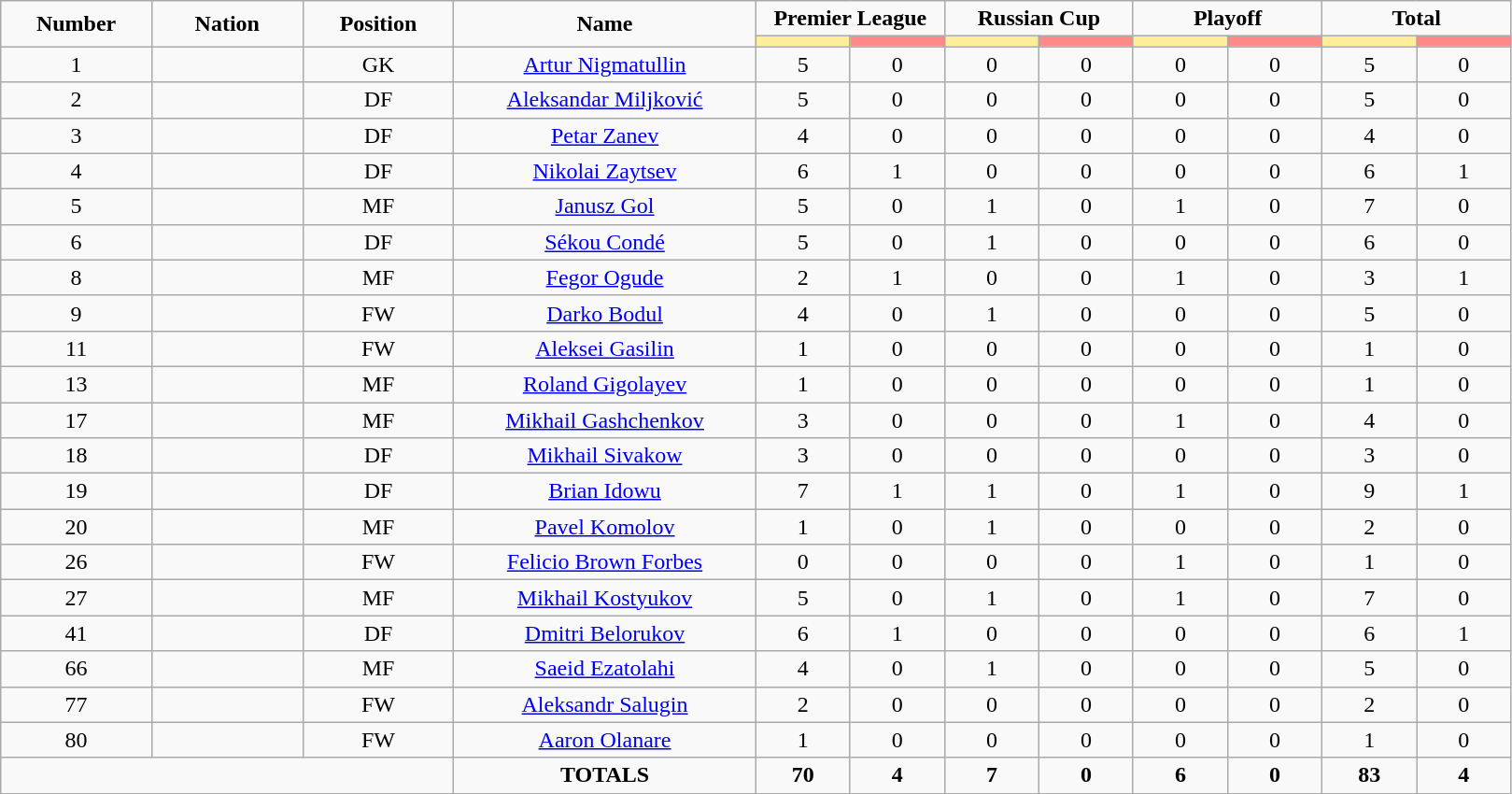<table class="wikitable" style="font-size: 100%; text-align: center;">
<tr>
<td rowspan=2 width="10%" align=center><strong>Number</strong></td>
<td rowspan=2 width="10%" align=center><strong>Nation</strong></td>
<td rowspan=2 width="10%" align=center><strong>Position</strong></td>
<td rowspan=2 width="20%" align=center><strong>Name</strong></td>
<td colspan=2 align=center><strong>Premier League</strong></td>
<td colspan=2 align=center><strong>Russian Cup</strong></td>
<td colspan=2 align=center><strong>Playoff</strong></td>
<td colspan=2 align=center><strong>Total</strong></td>
</tr>
<tr>
<th width=60 style="background: #FFEE99"></th>
<th width=60 style="background: #FF8888"></th>
<th width=60 style="background: #FFEE99"></th>
<th width=60 style="background: #FF8888"></th>
<th width=60 style="background: #FFEE99"></th>
<th width=60 style="background: #FF8888"></th>
<th width=60 style="background: #FFEE99"></th>
<th width=60 style="background: #FF8888"></th>
</tr>
<tr>
<td>1</td>
<td></td>
<td>GK</td>
<td><a href='#'>Artur Nigmatullin</a></td>
<td>5</td>
<td>0</td>
<td>0</td>
<td>0</td>
<td>0</td>
<td>0</td>
<td>5</td>
<td>0</td>
</tr>
<tr>
<td>2</td>
<td></td>
<td>DF</td>
<td><a href='#'>Aleksandar Miljković</a></td>
<td>5</td>
<td>0</td>
<td>0</td>
<td>0</td>
<td>0</td>
<td>0</td>
<td>5</td>
<td>0</td>
</tr>
<tr>
<td>3</td>
<td></td>
<td>DF</td>
<td><a href='#'>Petar Zanev</a></td>
<td>4</td>
<td>0</td>
<td>0</td>
<td>0</td>
<td>0</td>
<td>0</td>
<td>4</td>
<td>0</td>
</tr>
<tr>
<td>4</td>
<td></td>
<td>DF</td>
<td><a href='#'>Nikolai Zaytsev</a></td>
<td>6</td>
<td>1</td>
<td>0</td>
<td>0</td>
<td>0</td>
<td>0</td>
<td>6</td>
<td>1</td>
</tr>
<tr>
<td>5</td>
<td></td>
<td>MF</td>
<td><a href='#'>Janusz Gol</a></td>
<td>5</td>
<td>0</td>
<td>1</td>
<td>0</td>
<td>1</td>
<td>0</td>
<td>7</td>
<td>0</td>
</tr>
<tr>
<td>6</td>
<td></td>
<td>DF</td>
<td><a href='#'>Sékou Condé</a></td>
<td>5</td>
<td>0</td>
<td>1</td>
<td>0</td>
<td>0</td>
<td>0</td>
<td>6</td>
<td>0</td>
</tr>
<tr>
<td>8</td>
<td></td>
<td>MF</td>
<td><a href='#'>Fegor Ogude</a></td>
<td>2</td>
<td>1</td>
<td>0</td>
<td>0</td>
<td>1</td>
<td>0</td>
<td>3</td>
<td>1</td>
</tr>
<tr>
<td>9</td>
<td></td>
<td>FW</td>
<td><a href='#'>Darko Bodul</a></td>
<td>4</td>
<td>0</td>
<td>1</td>
<td>0</td>
<td>0</td>
<td>0</td>
<td>5</td>
<td>0</td>
</tr>
<tr>
<td>11</td>
<td></td>
<td>FW</td>
<td><a href='#'>Aleksei Gasilin</a></td>
<td>1</td>
<td>0</td>
<td>0</td>
<td>0</td>
<td>0</td>
<td>0</td>
<td>1</td>
<td>0</td>
</tr>
<tr>
<td>13</td>
<td></td>
<td>MF</td>
<td><a href='#'>Roland Gigolayev</a></td>
<td>1</td>
<td>0</td>
<td>0</td>
<td>0</td>
<td>0</td>
<td>0</td>
<td>1</td>
<td>0</td>
</tr>
<tr>
<td>17</td>
<td></td>
<td>MF</td>
<td><a href='#'>Mikhail Gashchenkov</a></td>
<td>3</td>
<td>0</td>
<td>0</td>
<td>0</td>
<td>1</td>
<td>0</td>
<td>4</td>
<td>0</td>
</tr>
<tr>
<td>18</td>
<td></td>
<td>DF</td>
<td><a href='#'>Mikhail Sivakow</a></td>
<td>3</td>
<td>0</td>
<td>0</td>
<td>0</td>
<td>0</td>
<td>0</td>
<td>3</td>
<td>0</td>
</tr>
<tr>
<td>19</td>
<td></td>
<td>DF</td>
<td><a href='#'>Brian Idowu</a></td>
<td>7</td>
<td>1</td>
<td>1</td>
<td>0</td>
<td>1</td>
<td>0</td>
<td>9</td>
<td>1</td>
</tr>
<tr>
<td>20</td>
<td></td>
<td>MF</td>
<td><a href='#'>Pavel Komolov</a></td>
<td>1</td>
<td>0</td>
<td>1</td>
<td>0</td>
<td>0</td>
<td>0</td>
<td>2</td>
<td>0</td>
</tr>
<tr>
<td>26</td>
<td></td>
<td>FW</td>
<td><a href='#'>Felicio Brown Forbes</a></td>
<td>0</td>
<td>0</td>
<td>0</td>
<td>0</td>
<td>1</td>
<td>0</td>
<td>1</td>
<td>0</td>
</tr>
<tr>
<td>27</td>
<td></td>
<td>MF</td>
<td><a href='#'>Mikhail Kostyukov</a></td>
<td>5</td>
<td>0</td>
<td>1</td>
<td>0</td>
<td>1</td>
<td>0</td>
<td>7</td>
<td>0</td>
</tr>
<tr>
<td>41</td>
<td></td>
<td>DF</td>
<td><a href='#'>Dmitri Belorukov</a></td>
<td>6</td>
<td>1</td>
<td>0</td>
<td>0</td>
<td>0</td>
<td>0</td>
<td>6</td>
<td>1</td>
</tr>
<tr>
<td>66</td>
<td></td>
<td>MF</td>
<td><a href='#'>Saeid Ezatolahi</a></td>
<td>4</td>
<td>0</td>
<td>1</td>
<td>0</td>
<td>0</td>
<td>0</td>
<td>5</td>
<td>0</td>
</tr>
<tr>
<td>77</td>
<td></td>
<td>FW</td>
<td><a href='#'>Aleksandr Salugin</a></td>
<td>2</td>
<td>0</td>
<td>0</td>
<td>0</td>
<td>0</td>
<td>0</td>
<td>2</td>
<td>0</td>
</tr>
<tr>
<td>80</td>
<td></td>
<td>FW</td>
<td><a href='#'>Aaron Olanare</a></td>
<td>1</td>
<td>0</td>
<td>0</td>
<td>0</td>
<td>0</td>
<td>0</td>
<td>1</td>
<td>0</td>
</tr>
<tr>
<td colspan=3></td>
<td><strong>TOTALS</strong></td>
<td><strong>70</strong></td>
<td><strong>4</strong></td>
<td><strong>7</strong></td>
<td><strong>0</strong></td>
<td><strong>6</strong></td>
<td><strong>0</strong></td>
<td><strong>83</strong></td>
<td><strong>4</strong></td>
</tr>
</table>
